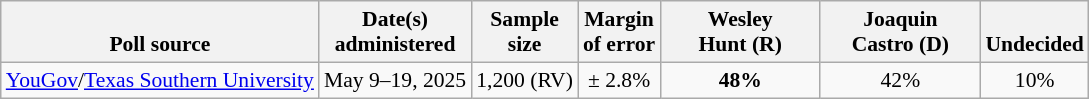<table class="wikitable" style="font-size:90%;text-align:center;">
<tr valign=bottom>
<th>Poll source</th>
<th>Date(s)<br>administered</th>
<th>Sample<br>size</th>
<th>Margin<br>of error</th>
<th style="width:100px;">Wesley<br>Hunt (R)</th>
<th style="width:100px;">Joaquin<br>Castro (D)</th>
<th>Undecided</th>
</tr>
<tr>
<td style="text-align:left;"><a href='#'>YouGov</a>/<a href='#'>Texas Southern University</a></td>
<td>May 9–19, 2025</td>
<td>1,200 (RV)</td>
<td>± 2.8%</td>
<td><strong>48%</strong></td>
<td>42%</td>
<td>10%</td>
</tr>
</table>
